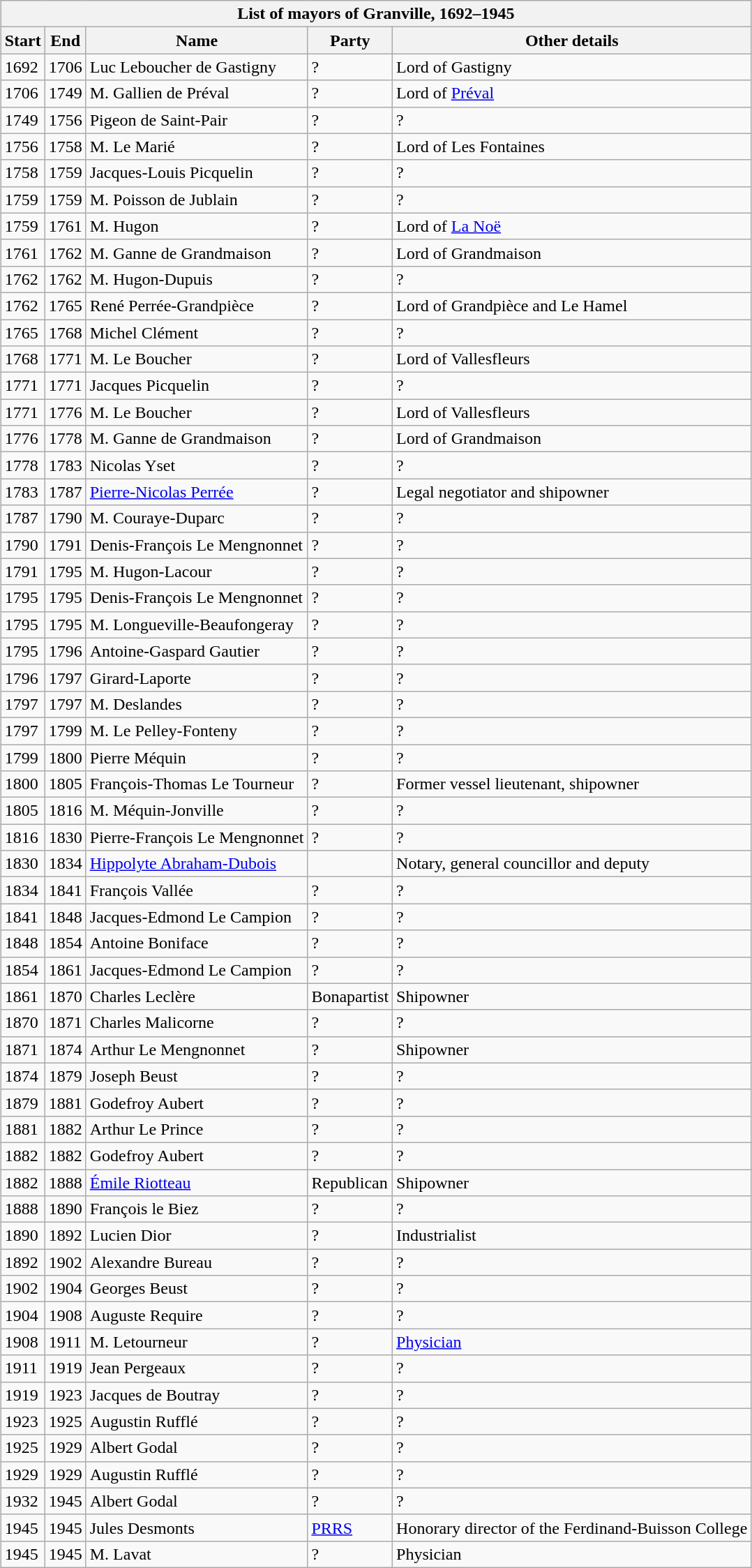<table class="wikitable collapsible collapsed" style="margin:0.5em auto">
<tr>
<th colspan=5>List of mayors of Granville, 1692–1945</th>
</tr>
<tr>
<th>Start</th>
<th>End</th>
<th>Name</th>
<th>Party</th>
<th>Other details</th>
</tr>
<tr>
<td>1692</td>
<td>1706</td>
<td>Luc Leboucher de Gastigny</td>
<td>?</td>
<td>Lord of Gastigny</td>
</tr>
<tr>
<td>1706</td>
<td>1749</td>
<td>M. Gallien de Préval</td>
<td>?</td>
<td>Lord of <a href='#'>Préval</a></td>
</tr>
<tr>
<td>1749</td>
<td>1756</td>
<td>Pigeon de Saint-Pair</td>
<td>?</td>
<td>?</td>
</tr>
<tr>
<td>1756</td>
<td>1758</td>
<td>M. Le Marié</td>
<td>?</td>
<td>Lord of Les Fontaines</td>
</tr>
<tr>
<td>1758</td>
<td>1759</td>
<td>Jacques-Louis Picquelin</td>
<td>?</td>
<td>?</td>
</tr>
<tr>
<td>1759</td>
<td>1759</td>
<td>M. Poisson de Jublain</td>
<td>?</td>
<td>?</td>
</tr>
<tr>
<td>1759</td>
<td>1761</td>
<td>M. Hugon</td>
<td>?</td>
<td>Lord of <a href='#'>La Noë</a></td>
</tr>
<tr>
<td>1761</td>
<td>1762</td>
<td>M. Ganne de Grandmaison</td>
<td>?</td>
<td>Lord of Grandmaison</td>
</tr>
<tr>
<td>1762</td>
<td>1762</td>
<td>M. Hugon-Dupuis</td>
<td>?</td>
<td>?</td>
</tr>
<tr>
<td>1762</td>
<td>1765</td>
<td>René Perrée-Grandpièce</td>
<td>?</td>
<td>Lord of Grandpièce and Le Hamel</td>
</tr>
<tr>
<td>1765</td>
<td>1768</td>
<td>Michel Clément</td>
<td>?</td>
<td>?</td>
</tr>
<tr>
<td>1768</td>
<td>1771</td>
<td>M. Le Boucher</td>
<td>?</td>
<td>Lord of Vallesfleurs</td>
</tr>
<tr>
<td>1771</td>
<td>1771</td>
<td>Jacques Picquelin</td>
<td>?</td>
<td>?</td>
</tr>
<tr>
<td>1771</td>
<td>1776</td>
<td>M. Le Boucher</td>
<td>?</td>
<td>Lord of Vallesfleurs</td>
</tr>
<tr>
<td>1776</td>
<td>1778</td>
<td>M. Ganne de Grandmaison</td>
<td>?</td>
<td>Lord of Grandmaison</td>
</tr>
<tr>
<td>1778</td>
<td>1783</td>
<td>Nicolas Yset</td>
<td>?</td>
<td>?</td>
</tr>
<tr>
<td>1783</td>
<td>1787</td>
<td><a href='#'>Pierre-Nicolas Perrée</a></td>
<td>?</td>
<td>Legal negotiator and shipowner</td>
</tr>
<tr>
<td>1787</td>
<td>1790</td>
<td>M. Couraye-Duparc</td>
<td>?</td>
<td>?</td>
</tr>
<tr>
<td>1790</td>
<td>1791</td>
<td>Denis-François Le Mengnonnet</td>
<td>?</td>
<td>?</td>
</tr>
<tr>
<td>1791</td>
<td>1795</td>
<td>M. Hugon-Lacour</td>
<td>?</td>
<td>?</td>
</tr>
<tr>
<td>1795</td>
<td>1795</td>
<td>Denis-François Le Mengnonnet</td>
<td>?</td>
<td>?</td>
</tr>
<tr>
<td>1795</td>
<td>1795</td>
<td>M. Longueville-Beaufongeray</td>
<td>?</td>
<td>?</td>
</tr>
<tr>
<td>1795</td>
<td>1796</td>
<td>Antoine-Gaspard Gautier</td>
<td>?</td>
<td>?</td>
</tr>
<tr>
<td>1796</td>
<td>1797</td>
<td>Girard-Laporte</td>
<td>?</td>
<td>?</td>
</tr>
<tr>
<td>1797</td>
<td>1797</td>
<td>M. Deslandes</td>
<td>?</td>
<td>?</td>
</tr>
<tr>
<td>1797</td>
<td>1799</td>
<td>M. Le Pelley-Fonteny</td>
<td>?</td>
<td>?</td>
</tr>
<tr>
<td>1799</td>
<td>1800</td>
<td>Pierre Méquin</td>
<td>?</td>
<td>?</td>
</tr>
<tr>
<td>1800</td>
<td>1805</td>
<td>François-Thomas Le Tourneur</td>
<td>?</td>
<td>Former vessel lieutenant, shipowner</td>
</tr>
<tr>
<td>1805</td>
<td>1816</td>
<td>M. Méquin-Jonville</td>
<td>?</td>
<td>?</td>
</tr>
<tr>
<td>1816</td>
<td>1830</td>
<td>Pierre-François Le Mengnonnet</td>
<td>?</td>
<td>?</td>
</tr>
<tr>
<td>1830</td>
<td>1834</td>
<td><a href='#'>Hippolyte Abraham-Dubois</a></td>
<td></td>
<td>Notary, general councillor and deputy</td>
</tr>
<tr>
<td>1834</td>
<td>1841</td>
<td>François Vallée</td>
<td>?</td>
<td>?</td>
</tr>
<tr>
<td>1841</td>
<td>1848</td>
<td>Jacques-Edmond Le Campion</td>
<td>?</td>
<td>?</td>
</tr>
<tr>
<td>1848</td>
<td>1854</td>
<td>Antoine Boniface</td>
<td>?</td>
<td>?</td>
</tr>
<tr>
<td>1854</td>
<td>1861</td>
<td>Jacques-Edmond Le Campion</td>
<td>?</td>
<td>?</td>
</tr>
<tr>
<td>1861</td>
<td>1870</td>
<td>Charles Leclère</td>
<td>Bonapartist</td>
<td>Shipowner</td>
</tr>
<tr>
<td>1870</td>
<td>1871</td>
<td>Charles Malicorne</td>
<td>?</td>
<td>?</td>
</tr>
<tr>
<td>1871</td>
<td>1874</td>
<td>Arthur Le Mengnonnet</td>
<td>?</td>
<td>Shipowner</td>
</tr>
<tr>
<td>1874</td>
<td>1879</td>
<td>Joseph Beust</td>
<td>?</td>
<td>?</td>
</tr>
<tr>
<td>1879</td>
<td>1881</td>
<td>Godefroy Aubert</td>
<td>?</td>
<td>?</td>
</tr>
<tr>
<td>1881</td>
<td>1882</td>
<td>Arthur Le Prince</td>
<td>?</td>
<td>?</td>
</tr>
<tr>
<td>1882</td>
<td>1882</td>
<td>Godefroy Aubert</td>
<td>?</td>
<td>?</td>
</tr>
<tr>
<td>1882</td>
<td>1888</td>
<td><a href='#'>Émile Riotteau</a></td>
<td>Republican</td>
<td>Shipowner</td>
</tr>
<tr>
<td>1888</td>
<td>1890</td>
<td>François le Biez</td>
<td>?</td>
<td>?</td>
</tr>
<tr>
<td>1890</td>
<td>1892</td>
<td>Lucien Dior</td>
<td>?</td>
<td>Industrialist</td>
</tr>
<tr>
<td>1892</td>
<td>1902</td>
<td>Alexandre Bureau</td>
<td>?</td>
<td>?</td>
</tr>
<tr>
<td>1902</td>
<td>1904</td>
<td>Georges Beust</td>
<td>?</td>
<td>?</td>
</tr>
<tr>
<td>1904</td>
<td>1908</td>
<td>Auguste Require</td>
<td>?</td>
<td>?</td>
</tr>
<tr>
<td>1908</td>
<td>1911</td>
<td>M. Letourneur</td>
<td>?</td>
<td><a href='#'>Physician</a></td>
</tr>
<tr>
<td>1911</td>
<td>1919</td>
<td>Jean Pergeaux</td>
<td>?</td>
<td>?</td>
</tr>
<tr>
<td>1919</td>
<td>1923</td>
<td>Jacques de Boutray</td>
<td>?</td>
<td>?</td>
</tr>
<tr>
<td>1923</td>
<td>1925</td>
<td>Augustin Rufflé</td>
<td>?</td>
<td>?</td>
</tr>
<tr>
<td>1925</td>
<td>1929</td>
<td>Albert Godal</td>
<td>?</td>
<td>?</td>
</tr>
<tr>
<td>1929</td>
<td>1929</td>
<td>Augustin Rufflé</td>
<td>?</td>
<td>?</td>
</tr>
<tr>
<td>1932</td>
<td>1945</td>
<td>Albert Godal</td>
<td>?</td>
<td>?</td>
</tr>
<tr>
<td>1945</td>
<td>1945</td>
<td>Jules Desmonts</td>
<td><a href='#'>PRRS</a></td>
<td>Honorary director of the Ferdinand-Buisson College</td>
</tr>
<tr>
<td>1945</td>
<td>1945</td>
<td>M. Lavat</td>
<td>?</td>
<td>Physician</td>
</tr>
</table>
